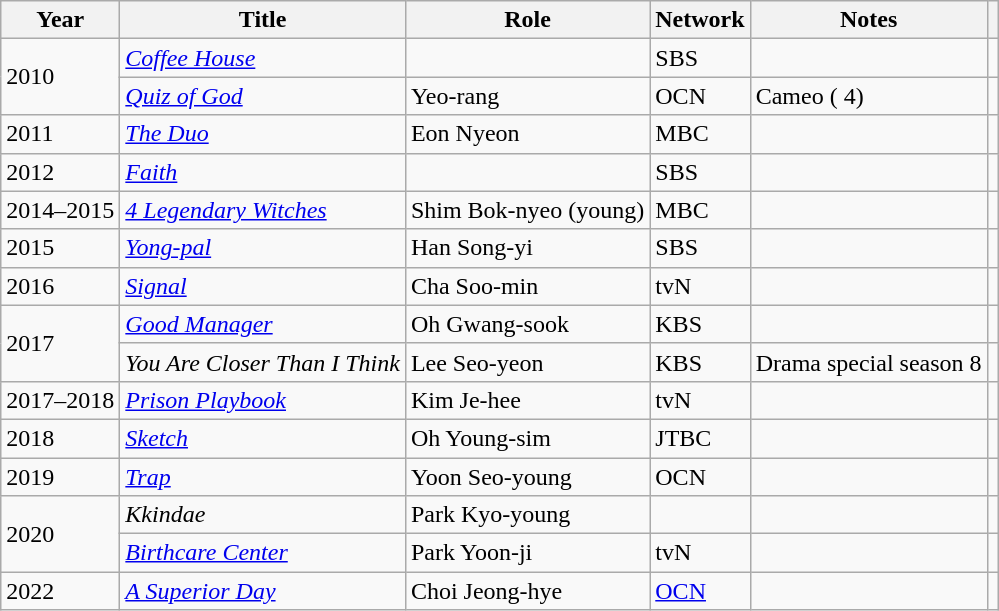<table class="wikitable sortable">
<tr>
<th>Year</th>
<th>Title</th>
<th>Role</th>
<th>Network</th>
<th class="unsortable">Notes</th>
<th></th>
</tr>
<tr>
<td rowspan="2">2010</td>
<td><em><a href='#'>Coffee House</a></em></td>
<td></td>
<td>SBS</td>
<td></td>
<td></td>
</tr>
<tr>
<td><em><a href='#'>Quiz of God</a></em></td>
<td>Yeo-rang</td>
<td>OCN</td>
<td>Cameo ( 4)</td>
<td></td>
</tr>
<tr>
<td>2011</td>
<td><em><a href='#'>The Duo</a></em></td>
<td>Eon Nyeon</td>
<td>MBC</td>
<td></td>
<td></td>
</tr>
<tr>
<td>2012</td>
<td><em><a href='#'>Faith</a></em></td>
<td></td>
<td>SBS</td>
<td></td>
<td></td>
</tr>
<tr>
<td>2014–2015</td>
<td><em><a href='#'>4 Legendary Witches</a></em></td>
<td>Shim Bok-nyeo (young)</td>
<td>MBC</td>
<td></td>
<td></td>
</tr>
<tr>
<td>2015</td>
<td><em><a href='#'>Yong-pal</a></em></td>
<td>Han Song-yi</td>
<td>SBS</td>
<td></td>
<td></td>
</tr>
<tr>
<td>2016</td>
<td><em><a href='#'>Signal</a></em></td>
<td>Cha Soo-min</td>
<td>tvN</td>
<td></td>
<td></td>
</tr>
<tr>
<td rowspan="2">2017</td>
<td><em><a href='#'>Good Manager</a></em></td>
<td>Oh Gwang-sook</td>
<td>KBS</td>
<td></td>
<td></td>
</tr>
<tr>
<td><em>You Are Closer Than I Think</em></td>
<td>Lee Seo-yeon</td>
<td>KBS</td>
<td>Drama special season 8</td>
<td></td>
</tr>
<tr>
<td>2017–2018</td>
<td><em><a href='#'>Prison Playbook</a></em></td>
<td>Kim Je-hee</td>
<td>tvN</td>
<td></td>
<td></td>
</tr>
<tr>
<td>2018</td>
<td><em><a href='#'>Sketch</a></em></td>
<td>Oh Young-sim</td>
<td>JTBC</td>
<td></td>
<td></td>
</tr>
<tr>
<td>2019</td>
<td><em><a href='#'>Trap</a></em></td>
<td>Yoon Seo-young</td>
<td>OCN</td>
<td></td>
<td></td>
</tr>
<tr>
<td rowspan="2">2020</td>
<td><em>Kkindae</em></td>
<td>Park Kyo-young</td>
<td></td>
<td></td>
<td></td>
</tr>
<tr>
<td><em><a href='#'>Birthcare Center</a></em></td>
<td>Park Yoon-ji</td>
<td>tvN</td>
<td></td>
<td></td>
</tr>
<tr>
<td>2022</td>
<td><em><a href='#'>A Superior Day</a></em></td>
<td>Choi Jeong-hye</td>
<td><a href='#'>OCN</a></td>
<td></td>
<td></td>
</tr>
</table>
